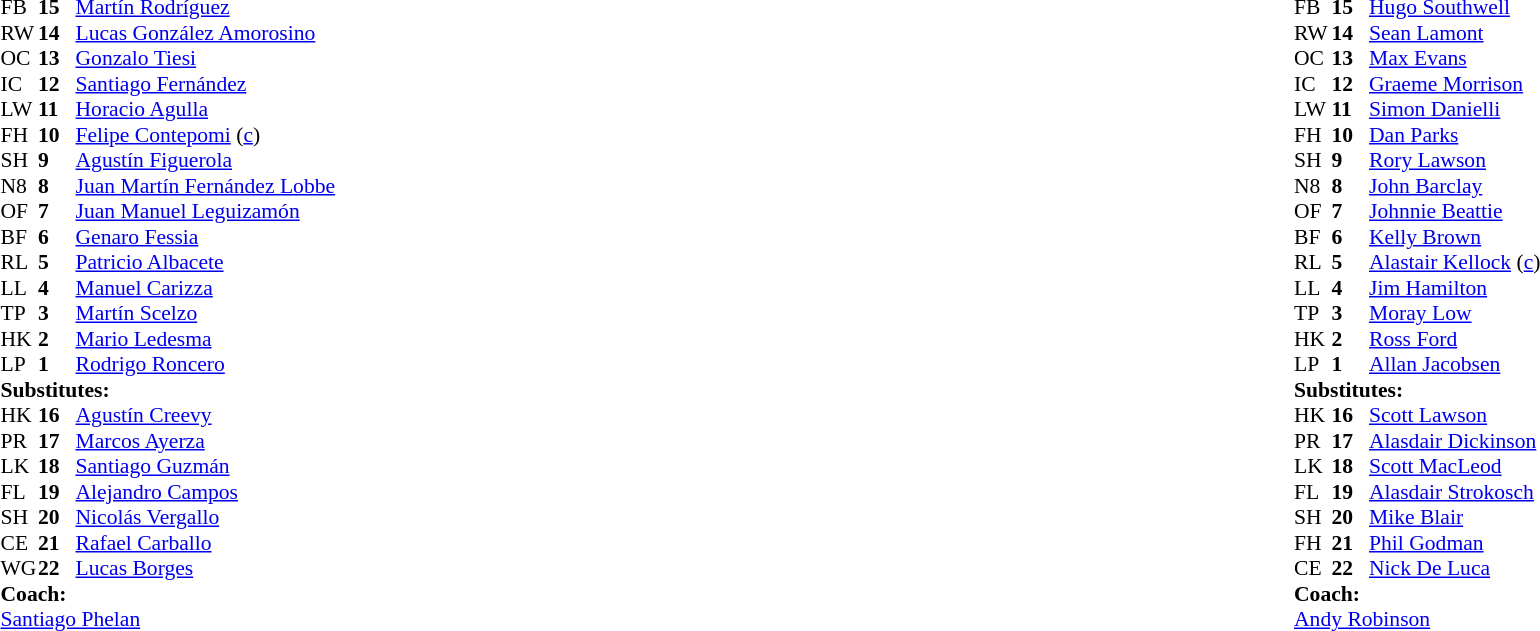<table style="width:100%;">
<tr>
<td style="vertical-align:top; width:50%;"><br><table style="font-size: 90%" cellspacing="0" cellpadding="0">
<tr>
<th width="25"></th>
<th width="25"></th>
</tr>
<tr>
<td>FB</td>
<td><strong>15</strong></td>
<td><a href='#'>Martín Rodríguez</a></td>
</tr>
<tr>
<td>RW</td>
<td><strong>14</strong></td>
<td><a href='#'>Lucas González Amorosino</a></td>
</tr>
<tr>
<td>OC</td>
<td><strong>13</strong></td>
<td><a href='#'>Gonzalo Tiesi</a></td>
</tr>
<tr>
<td>IC</td>
<td><strong>12</strong></td>
<td><a href='#'>Santiago Fernández</a></td>
</tr>
<tr>
<td>LW</td>
<td><strong>11</strong></td>
<td><a href='#'>Horacio Agulla</a></td>
</tr>
<tr>
<td>FH</td>
<td><strong>10</strong></td>
<td><a href='#'>Felipe Contepomi</a> (<a href='#'>c</a>)</td>
</tr>
<tr>
<td>SH</td>
<td><strong>9</strong></td>
<td><a href='#'>Agustín Figuerola</a></td>
</tr>
<tr>
<td>N8</td>
<td><strong>8</strong></td>
<td><a href='#'>Juan Martín Fernández Lobbe</a></td>
</tr>
<tr>
<td>OF</td>
<td><strong>7</strong></td>
<td><a href='#'>Juan Manuel Leguizamón</a></td>
</tr>
<tr>
<td>BF</td>
<td><strong>6</strong></td>
<td><a href='#'>Genaro Fessia</a></td>
</tr>
<tr>
<td>RL</td>
<td><strong>5</strong></td>
<td><a href='#'>Patricio Albacete</a></td>
</tr>
<tr>
<td>LL</td>
<td><strong>4</strong></td>
<td><a href='#'>Manuel Carizza</a></td>
</tr>
<tr>
<td>TP</td>
<td><strong>3</strong></td>
<td><a href='#'>Martín Scelzo</a></td>
</tr>
<tr>
<td>HK</td>
<td><strong>2</strong></td>
<td><a href='#'>Mario Ledesma</a></td>
</tr>
<tr>
<td>LP</td>
<td><strong>1</strong></td>
<td><a href='#'>Rodrigo Roncero</a></td>
</tr>
<tr>
<td colspan=3><strong>Substitutes:</strong></td>
</tr>
<tr>
<td>HK</td>
<td><strong>16</strong></td>
<td><a href='#'>Agustín Creevy</a></td>
</tr>
<tr>
<td>PR</td>
<td><strong>17</strong></td>
<td><a href='#'>Marcos Ayerza</a></td>
</tr>
<tr>
<td>LK</td>
<td><strong>18</strong></td>
<td><a href='#'>Santiago Guzmán</a></td>
</tr>
<tr>
<td>FL</td>
<td><strong>19</strong></td>
<td><a href='#'>Alejandro Campos</a></td>
</tr>
<tr>
<td>SH</td>
<td><strong>20</strong></td>
<td><a href='#'>Nicolás Vergallo</a></td>
</tr>
<tr>
<td>CE</td>
<td><strong>21</strong></td>
<td><a href='#'>Rafael Carballo</a></td>
</tr>
<tr>
<td>WG</td>
<td><strong>22</strong></td>
<td><a href='#'>Lucas Borges</a></td>
</tr>
<tr>
<td colspan="3"><strong>Coach:</strong></td>
</tr>
<tr>
<td colspan="4"><a href='#'>Santiago Phelan</a></td>
</tr>
</table>
</td>
<td style="vertical-align:top; width:50%;"><br><table cellspacing="0" cellpadding="0" style="font-size:90%; margin:auto;">
<tr>
<th width="25"></th>
<th width="25"></th>
</tr>
<tr>
<td>FB</td>
<td><strong>15</strong></td>
<td><a href='#'>Hugo Southwell</a></td>
</tr>
<tr>
<td>RW</td>
<td><strong>14</strong></td>
<td><a href='#'>Sean Lamont</a></td>
</tr>
<tr>
<td>OC</td>
<td><strong>13</strong></td>
<td><a href='#'>Max Evans</a></td>
</tr>
<tr>
<td>IC</td>
<td><strong>12</strong></td>
<td><a href='#'>Graeme Morrison</a></td>
</tr>
<tr>
<td>LW</td>
<td><strong>11</strong></td>
<td><a href='#'>Simon Danielli</a></td>
</tr>
<tr>
<td>FH</td>
<td><strong>10</strong></td>
<td><a href='#'>Dan Parks</a></td>
</tr>
<tr>
<td>SH</td>
<td><strong>9</strong></td>
<td><a href='#'>Rory Lawson</a></td>
</tr>
<tr>
<td>N8</td>
<td><strong>8</strong></td>
<td><a href='#'>John Barclay</a></td>
</tr>
<tr>
<td>OF</td>
<td><strong>7</strong></td>
<td><a href='#'>Johnnie Beattie</a></td>
</tr>
<tr>
<td>BF</td>
<td><strong>6</strong></td>
<td><a href='#'>Kelly Brown</a></td>
</tr>
<tr>
<td>RL</td>
<td><strong>5</strong></td>
<td><a href='#'>Alastair Kellock</a> (<a href='#'>c</a>)</td>
</tr>
<tr>
<td>LL</td>
<td><strong>4</strong></td>
<td><a href='#'>Jim Hamilton</a></td>
</tr>
<tr>
<td>TP</td>
<td><strong>3</strong></td>
<td><a href='#'>Moray Low</a></td>
</tr>
<tr>
<td>HK</td>
<td><strong>2</strong></td>
<td><a href='#'>Ross Ford</a></td>
</tr>
<tr>
<td>LP</td>
<td><strong>1</strong></td>
<td><a href='#'>Allan Jacobsen</a></td>
</tr>
<tr>
<td colspan=3><strong>Substitutes:</strong></td>
</tr>
<tr>
<td>HK</td>
<td><strong>16</strong></td>
<td><a href='#'>Scott Lawson</a></td>
</tr>
<tr>
<td>PR</td>
<td><strong>17</strong></td>
<td><a href='#'>Alasdair Dickinson</a></td>
</tr>
<tr>
<td>LK</td>
<td><strong>18</strong></td>
<td><a href='#'>Scott MacLeod</a></td>
</tr>
<tr>
<td>FL</td>
<td><strong>19</strong></td>
<td><a href='#'>Alasdair Strokosch</a></td>
</tr>
<tr>
<td>SH</td>
<td><strong>20</strong></td>
<td><a href='#'>Mike Blair</a></td>
</tr>
<tr>
<td>FH</td>
<td><strong>21</strong></td>
<td><a href='#'>Phil Godman</a></td>
</tr>
<tr>
<td>CE</td>
<td><strong>22</strong></td>
<td><a href='#'>Nick De Luca</a></td>
</tr>
<tr>
<td colspan="3"><strong>Coach:</strong></td>
</tr>
<tr>
<td colspan="4"> <a href='#'>Andy Robinson</a></td>
</tr>
</table>
</td>
</tr>
</table>
